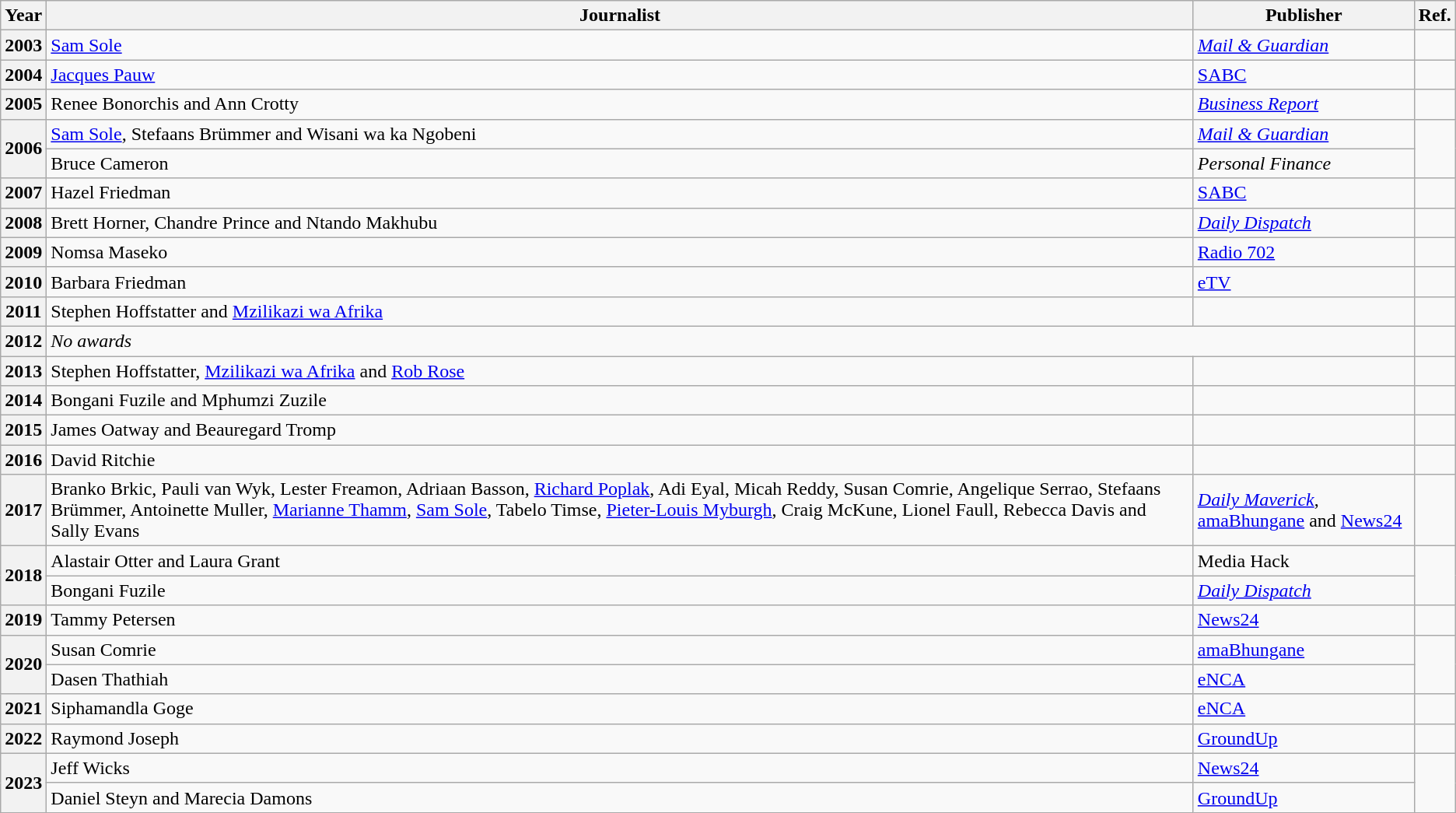<table class="wikitable">
<tr>
<th>Year</th>
<th>Journalist</th>
<th>Publisher</th>
<th>Ref.</th>
</tr>
<tr>
<th>2003</th>
<td><a href='#'>Sam Sole</a></td>
<td><em><a href='#'>Mail & Guardian</a></em></td>
<td></td>
</tr>
<tr>
<th>2004</th>
<td><a href='#'>Jacques Pauw</a></td>
<td><a href='#'>SABC</a></td>
<td></td>
</tr>
<tr>
<th>2005</th>
<td>Renee Bonorchis and Ann Crotty</td>
<td><em><a href='#'>Business Report</a></em></td>
<td></td>
</tr>
<tr>
<th rowspan="2">2006</th>
<td><a href='#'>Sam Sole</a>, Stefaans Brümmer and Wisani wa ka Ngobeni</td>
<td><em><a href='#'>Mail & Guardian</a></em></td>
<td rowspan="2"></td>
</tr>
<tr>
<td>Bruce Cameron</td>
<td><em>Personal Finance</em></td>
</tr>
<tr>
<th>2007</th>
<td>Hazel Friedman</td>
<td><a href='#'>SABC</a></td>
<td></td>
</tr>
<tr>
<th>2008</th>
<td>Brett Horner, Chandre Prince and Ntando Makhubu</td>
<td><em><a href='#'>Daily Dispatch</a></em></td>
<td></td>
</tr>
<tr>
<th>2009</th>
<td>Nomsa Maseko</td>
<td><a href='#'>Radio 702</a></td>
<td></td>
</tr>
<tr>
<th>2010</th>
<td>Barbara Friedman</td>
<td><a href='#'>eTV</a></td>
<td></td>
</tr>
<tr>
<th>2011</th>
<td>Stephen Hoffstatter and <a href='#'>Mzilikazi wa Afrika</a></td>
<td></td>
<td></td>
</tr>
<tr>
<th>2012</th>
<td colspan="2"><em>No awards</em></td>
<td></td>
</tr>
<tr>
<th>2013</th>
<td>Stephen Hoffstatter, <a href='#'>Mzilikazi wa Afrika</a> and <a href='#'>Rob Rose</a></td>
<td></td>
<td></td>
</tr>
<tr>
<th>2014</th>
<td>Bongani Fuzile and Mphumzi Zuzile</td>
<td></td>
<td></td>
</tr>
<tr>
<th>2015</th>
<td>James Oatway and Beauregard Tromp</td>
<td></td>
<td></td>
</tr>
<tr>
<th>2016</th>
<td>David Ritchie</td>
<td></td>
<td></td>
</tr>
<tr>
<th>2017</th>
<td>Branko Brkic, Pauli van Wyk, Lester Freamon, Adriaan Basson, <a href='#'>Richard Poplak</a>, Adi Eyal, Micah Reddy, Susan Comrie, Angelique Serrao, Stefaans Brümmer, Antoinette Muller, <a href='#'>Marianne Thamm</a>, <a href='#'>Sam Sole</a>, Tabelo Timse, <a href='#'>Pieter-Louis Myburgh</a>, Craig McKune, Lionel Faull, Rebecca Davis and Sally Evans</td>
<td><em><a href='#'>Daily Maverick</a></em>, <a href='#'>amaBhungane</a> and <a href='#'>News24</a></td>
<td></td>
</tr>
<tr>
<th rowspan="2">2018</th>
<td>Alastair Otter and Laura Grant</td>
<td>Media Hack</td>
<td rowspan="2"></td>
</tr>
<tr>
<td>Bongani Fuzile</td>
<td><em><a href='#'>Daily Dispatch</a></em></td>
</tr>
<tr>
<th>2019</th>
<td>Tammy Petersen</td>
<td><a href='#'>News24</a></td>
<td></td>
</tr>
<tr>
<th rowspan="2">2020</th>
<td>Susan Comrie</td>
<td><a href='#'>amaBhungane</a></td>
<td rowspan="2"></td>
</tr>
<tr>
<td>Dasen Thathiah</td>
<td><a href='#'>eNCA</a></td>
</tr>
<tr>
<th>2021</th>
<td>Siphamandla Goge</td>
<td><a href='#'>eNCA</a></td>
<td></td>
</tr>
<tr>
<th>2022</th>
<td>Raymond Joseph</td>
<td><a href='#'>GroundUp</a></td>
<td></td>
</tr>
<tr>
<th rowspan="2">2023</th>
<td>Jeff Wicks</td>
<td><a href='#'>News24</a></td>
<td rowspan="2"></td>
</tr>
<tr>
<td>Daniel Steyn and Marecia Damons</td>
<td><a href='#'>GroundUp</a></td>
</tr>
</table>
